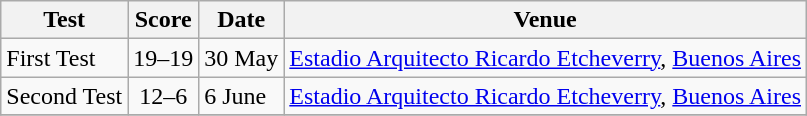<table class="wikitable">
<tr>
<th>Test</th>
<th>Score</th>
<th>Date</th>
<th>Venue</th>
</tr>
<tr>
<td>First Test</td>
<td align=center>19–19</td>
<td>30 May</td>
<td><a href='#'>Estadio Arquitecto Ricardo Etcheverry</a>, <a href='#'>Buenos Aires</a></td>
</tr>
<tr>
<td>Second Test</td>
<td align=center>12–6</td>
<td>6 June</td>
<td><a href='#'>Estadio Arquitecto Ricardo Etcheverry</a>, <a href='#'>Buenos Aires</a></td>
</tr>
<tr>
</tr>
</table>
